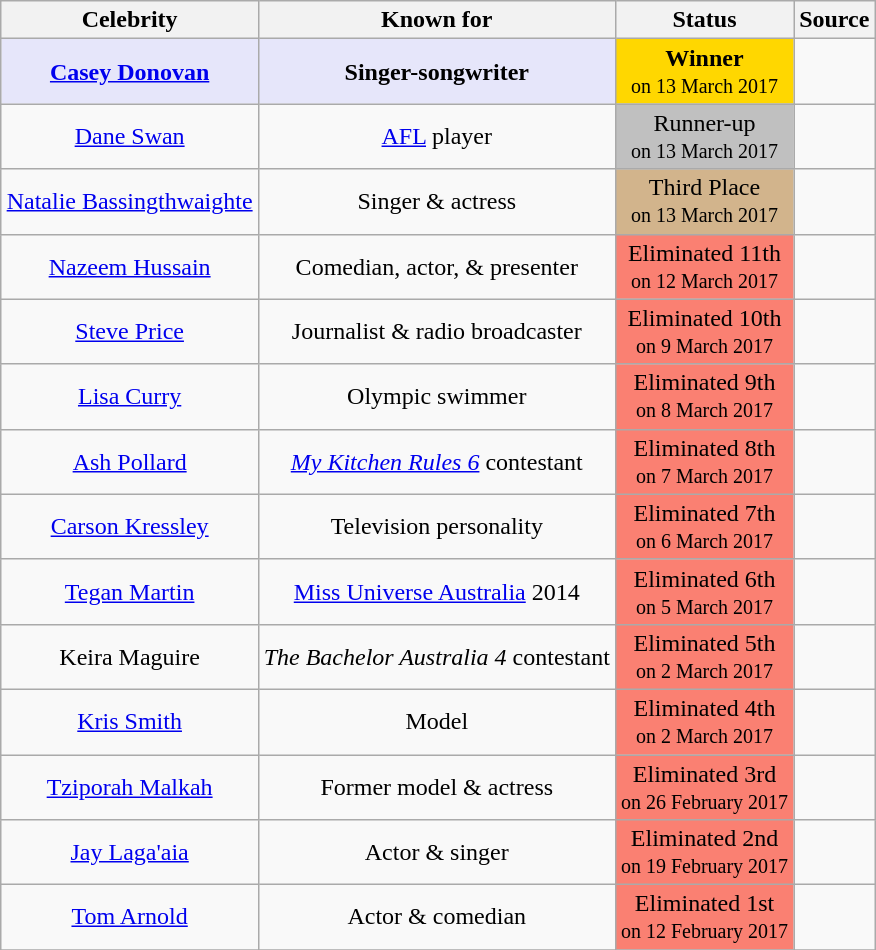<table class="wikitable sortable" style="margin:auto; text-align:center;">
<tr>
<th scope="col">Celebrity</th>
<th scope="col">Known for</th>
<th scope="col">Status</th>
<th scope="col">Source</th>
</tr>
<tr>
<td bgcolor=lavender><strong><a href='#'>Casey Donovan</a></strong></td>
<td bgcolor=lavender><strong>Singer-songwriter</strong></td>
<td style=background:gold><strong>Winner</strong><br><small>on 13 March 2017</small></td>
<td></td>
</tr>
<tr>
<td><a href='#'>Dane Swan</a></td>
<td><a href='#'>AFL</a> player</td>
<td style=background:silver>Runner-up<br><small>on 13 March 2017</small></td>
<td></td>
</tr>
<tr>
<td><a href='#'>Natalie Bassingthwaighte</a></td>
<td>Singer & actress</td>
<td style=background:tan>Third Place<br><small>on 13 March 2017</small></td>
<td></td>
</tr>
<tr>
<td><a href='#'>Nazeem Hussain</a></td>
<td>Comedian, actor, & presenter</td>
<td style=background:salmon>Eliminated 11th<br><small>on 12 March 2017</small></td>
<td></td>
</tr>
<tr>
<td><a href='#'>Steve Price</a></td>
<td>Journalist & radio broadcaster</td>
<td style=background:salmon>Eliminated 10th<br><small>on 9 March 2017</small></td>
<td></td>
</tr>
<tr>
<td><a href='#'>Lisa Curry</a></td>
<td>Olympic swimmer</td>
<td style=background:salmon>Eliminated 9th<br><small>on 8 March 2017</small></td>
<td></td>
</tr>
<tr>
<td><a href='#'>Ash Pollard</a></td>
<td><em><a href='#'>My Kitchen Rules 6</a></em> contestant</td>
<td style=background:salmon>Eliminated 8th<br><small>on 7 March 2017</small></td>
<td></td>
</tr>
<tr>
<td><a href='#'>Carson Kressley</a></td>
<td>Television personality</td>
<td style=background:salmon>Eliminated 7th<br><small>on 6 March 2017</small></td>
<td></td>
</tr>
<tr>
<td><a href='#'>Tegan Martin</a></td>
<td><a href='#'>Miss Universe Australia</a> 2014</td>
<td style=background:salmon>Eliminated 6th<br><small>on 5 March 2017</small></td>
<td></td>
</tr>
<tr>
<td>Keira Maguire</td>
<td><em>The Bachelor Australia 4</em> contestant</td>
<td style=background:salmon>Eliminated 5th<br><small>on 2 March 2017</small></td>
<td></td>
</tr>
<tr>
<td><a href='#'>Kris Smith</a></td>
<td>Model</td>
<td style=background:salmon>Eliminated 4th<br><small>on 2 March 2017</small></td>
<td></td>
</tr>
<tr>
<td><a href='#'>Tziporah Malkah</a></td>
<td>Former model & actress</td>
<td style=background:salmon>Eliminated 3rd<br><small>on 26 February 2017</small></td>
<td></td>
</tr>
<tr>
<td><a href='#'>Jay Laga'aia</a></td>
<td>Actor & singer</td>
<td style=background:salmon>Eliminated 2nd<br><small>on 19 February 2017</small></td>
<td></td>
</tr>
<tr>
<td><a href='#'>Tom Arnold</a></td>
<td>Actor & comedian</td>
<td style=background:salmon>Eliminated 1st<br><small>on 12 February 2017</small></td>
<td></td>
</tr>
<tr>
</tr>
</table>
